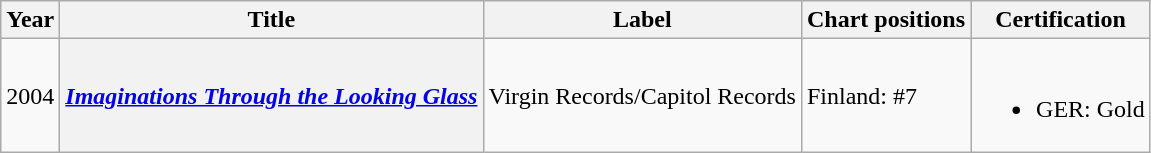<table class="wikitable plainrowheaders">
<tr>
<th scope="col">Year</th>
<th scope="col">Title</th>
<th scope="col">Label</th>
<th scope="col">Chart positions</th>
<th scope="col">Certification</th>
</tr>
<tr>
<td>2004</td>
<th scope="row"><em><a href='#'>Imaginations Through the Looking Glass</a></em></th>
<td>Virgin Records/Capitol Records</td>
<td>Finland: #7</td>
<td><br><ul><li>GER: Gold</li></ul></td>
</tr>
</table>
